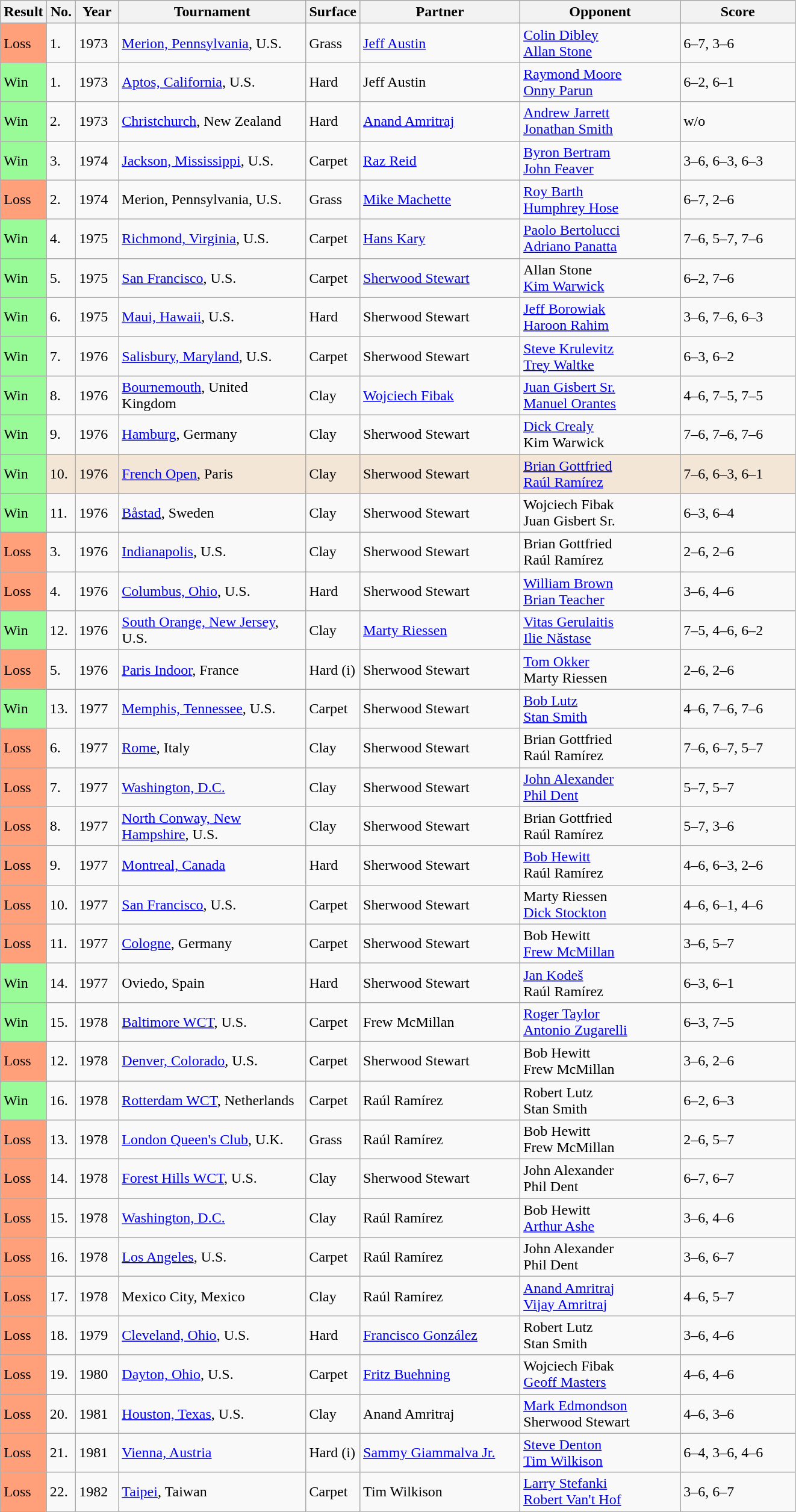<table class="sortable wikitable">
<tr>
<th style="width:40px">Result</th>
<th style="width:25px">No.</th>
<th style="width:40px">Year</th>
<th style="width:200px">Tournament</th>
<th style="width:50px">Surface</th>
<th style="width:170px">Partner</th>
<th style="width:170px">Opponent</th>
<th style="width:120px" class="unsortable">Score</th>
</tr>
<tr>
<td style="background:#FFA07A">Loss</td>
<td>1.</td>
<td>1973</td>
<td><a href='#'>Merion, Pennsylvania</a>, U.S.</td>
<td>Grass</td>
<td> <a href='#'>Jeff Austin</a></td>
<td> <a href='#'>Colin Dibley</a> <br>  <a href='#'>Allan Stone</a></td>
<td>6–7, 3–6</td>
</tr>
<tr>
<td style="background:#98FB98">Win</td>
<td>1.</td>
<td>1973</td>
<td><a href='#'>Aptos, California</a>, U.S.</td>
<td>Hard</td>
<td> Jeff Austin</td>
<td> <a href='#'>Raymond Moore</a> <br>  <a href='#'>Onny Parun</a></td>
<td>6–2, 6–1</td>
</tr>
<tr>
<td style="background:#98FB98">Win</td>
<td>2.</td>
<td>1973</td>
<td><a href='#'>Christchurch</a>, New Zealand</td>
<td>Hard</td>
<td> <a href='#'>Anand Amritraj</a></td>
<td> <a href='#'>Andrew Jarrett</a> <br>  <a href='#'>Jonathan Smith</a></td>
<td>w/o</td>
</tr>
<tr>
<td style="background:#98FB98">Win</td>
<td>3.</td>
<td>1974</td>
<td><a href='#'>Jackson, Mississippi</a>, U.S.</td>
<td>Carpet</td>
<td> <a href='#'>Raz Reid</a></td>
<td> <a href='#'>Byron Bertram</a> <br>  <a href='#'>John Feaver</a></td>
<td>3–6, 6–3, 6–3</td>
</tr>
<tr>
<td style="background:#FFA07A">Loss</td>
<td>2.</td>
<td>1974</td>
<td>Merion, Pennsylvania, U.S.</td>
<td>Grass</td>
<td> <a href='#'>Mike Machette</a></td>
<td> <a href='#'>Roy Barth</a> <br>  <a href='#'>Humphrey Hose</a></td>
<td>6–7, 2–6</td>
</tr>
<tr>
<td style="background:#98FB98">Win</td>
<td>4.</td>
<td>1975</td>
<td><a href='#'>Richmond, Virginia</a>, U.S.</td>
<td>Carpet</td>
<td> <a href='#'>Hans Kary</a></td>
<td> <a href='#'>Paolo Bertolucci</a> <br>  <a href='#'>Adriano Panatta</a></td>
<td>7–6, 5–7, 7–6</td>
</tr>
<tr>
<td style="background:#98FB98">Win</td>
<td>5.</td>
<td>1975</td>
<td><a href='#'>San Francisco</a>, U.S.</td>
<td>Carpet</td>
<td> <a href='#'>Sherwood Stewart</a></td>
<td> Allan Stone <br>  <a href='#'>Kim Warwick</a></td>
<td>6–2, 7–6</td>
</tr>
<tr>
<td style="background:#98FB98">Win</td>
<td>6.</td>
<td>1975</td>
<td><a href='#'>Maui, Hawaii</a>, U.S.</td>
<td>Hard</td>
<td> Sherwood Stewart</td>
<td> <a href='#'>Jeff Borowiak</a> <br>  <a href='#'>Haroon Rahim</a></td>
<td>3–6, 7–6, 6–3</td>
</tr>
<tr>
<td style="background:#98FB98">Win</td>
<td>7.</td>
<td>1976</td>
<td><a href='#'>Salisbury, Maryland</a>, U.S.</td>
<td>Carpet</td>
<td> Sherwood Stewart</td>
<td> <a href='#'>Steve Krulevitz</a> <br>  <a href='#'>Trey Waltke</a></td>
<td>6–3, 6–2</td>
</tr>
<tr>
<td style="background:#98FB98">Win</td>
<td>8.</td>
<td>1976</td>
<td><a href='#'>Bournemouth</a>, United Kingdom</td>
<td>Clay</td>
<td> <a href='#'>Wojciech Fibak</a></td>
<td> <a href='#'>Juan Gisbert Sr.</a> <br>  <a href='#'>Manuel Orantes</a></td>
<td>4–6, 7–5, 7–5</td>
</tr>
<tr>
<td style="background:#98FB98">Win</td>
<td>9.</td>
<td>1976</td>
<td><a href='#'>Hamburg</a>, Germany</td>
<td>Clay</td>
<td> Sherwood Stewart</td>
<td> <a href='#'>Dick Crealy</a> <br>  Kim Warwick</td>
<td>7–6, 7–6, 7–6</td>
</tr>
<tr style="background:#f3e6d7;">
<td style="background:#98FB98">Win</td>
<td>10.</td>
<td>1976</td>
<td><a href='#'>French Open</a>, Paris</td>
<td>Clay</td>
<td> Sherwood Stewart</td>
<td> <a href='#'>Brian Gottfried</a> <br>  <a href='#'>Raúl Ramírez</a></td>
<td>7–6, 6–3, 6–1</td>
</tr>
<tr>
<td style="background:#98FB98">Win</td>
<td>11.</td>
<td>1976</td>
<td><a href='#'>Båstad</a>, Sweden</td>
<td>Clay</td>
<td> Sherwood Stewart</td>
<td> Wojciech Fibak <br>  Juan Gisbert Sr.</td>
<td>6–3, 6–4</td>
</tr>
<tr>
<td style="background:#FFA07A">Loss</td>
<td>3.</td>
<td>1976</td>
<td><a href='#'>Indianapolis</a>, U.S.</td>
<td>Clay</td>
<td> Sherwood Stewart</td>
<td> Brian Gottfried <br>  Raúl Ramírez</td>
<td>2–6, 2–6</td>
</tr>
<tr>
<td style="background:#FFA07A">Loss</td>
<td>4.</td>
<td>1976</td>
<td><a href='#'>Columbus, Ohio</a>, U.S.</td>
<td>Hard</td>
<td> Sherwood Stewart</td>
<td> <a href='#'>William Brown</a> <br>  <a href='#'>Brian Teacher</a></td>
<td>3–6, 4–6</td>
</tr>
<tr>
<td style="background:#98FB98">Win</td>
<td>12.</td>
<td>1976</td>
<td><a href='#'>South Orange, New Jersey</a>, U.S.</td>
<td>Clay</td>
<td> <a href='#'>Marty Riessen</a></td>
<td> <a href='#'>Vitas Gerulaitis</a> <br>  <a href='#'>Ilie Năstase</a></td>
<td>7–5, 4–6, 6–2</td>
</tr>
<tr>
<td style="background:#FFA07A">Loss</td>
<td>5.</td>
<td>1976</td>
<td><a href='#'>Paris Indoor</a>, France</td>
<td>Hard (i)</td>
<td> Sherwood Stewart</td>
<td> <a href='#'>Tom Okker</a> <br>  Marty Riessen</td>
<td>2–6, 2–6</td>
</tr>
<tr>
<td style="background:#98FB98">Win</td>
<td>13.</td>
<td>1977</td>
<td><a href='#'>Memphis, Tennessee</a>, U.S.</td>
<td>Carpet</td>
<td> Sherwood Stewart</td>
<td> <a href='#'>Bob Lutz</a> <br>  <a href='#'>Stan Smith</a></td>
<td>4–6, 7–6, 7–6</td>
</tr>
<tr>
<td style="background:#FFA07A">Loss</td>
<td>6.</td>
<td>1977</td>
<td><a href='#'>Rome</a>, Italy</td>
<td>Clay</td>
<td> Sherwood Stewart</td>
<td> Brian Gottfried <br>  Raúl Ramírez</td>
<td>7–6, 6–7, 5–7</td>
</tr>
<tr>
<td style="background:#FFA07A">Loss</td>
<td>7.</td>
<td>1977</td>
<td><a href='#'>Washington, D.C.</a></td>
<td>Clay</td>
<td> Sherwood Stewart</td>
<td> <a href='#'>John Alexander</a> <br>  <a href='#'>Phil Dent</a></td>
<td>5–7, 5–7</td>
</tr>
<tr>
<td style="background:#FFA07A">Loss</td>
<td>8.</td>
<td>1977</td>
<td><a href='#'>North Conway, New Hampshire</a>, U.S.</td>
<td>Clay</td>
<td> Sherwood Stewart</td>
<td> Brian Gottfried <br>  Raúl Ramírez</td>
<td>5–7, 3–6</td>
</tr>
<tr>
<td style="background:#FFA07A">Loss</td>
<td>9.</td>
<td>1977</td>
<td><a href='#'>Montreal, Canada</a></td>
<td>Hard</td>
<td> Sherwood Stewart</td>
<td> <a href='#'>Bob Hewitt</a> <br>  Raúl Ramírez</td>
<td>4–6, 6–3, 2–6</td>
</tr>
<tr>
<td style="background:#FFA07A">Loss</td>
<td>10.</td>
<td>1977</td>
<td><a href='#'>San Francisco</a>, U.S.</td>
<td>Carpet</td>
<td> Sherwood Stewart</td>
<td> Marty Riessen <br>  <a href='#'>Dick Stockton</a></td>
<td>4–6, 6–1, 4–6</td>
</tr>
<tr>
<td style="background:#FFA07A">Loss</td>
<td>11.</td>
<td>1977</td>
<td><a href='#'>Cologne</a>, Germany</td>
<td>Carpet</td>
<td> Sherwood Stewart</td>
<td> Bob Hewitt <br>  <a href='#'>Frew McMillan</a></td>
<td>3–6, 5–7</td>
</tr>
<tr>
<td style="background:#98FB98">Win</td>
<td>14.</td>
<td>1977</td>
<td>Oviedo, Spain</td>
<td>Hard</td>
<td> Sherwood Stewart</td>
<td> <a href='#'>Jan Kodeš</a> <br>  Raúl Ramírez</td>
<td>6–3, 6–1</td>
</tr>
<tr>
<td style="background:#98FB98">Win</td>
<td>15.</td>
<td>1978</td>
<td><a href='#'>Baltimore WCT</a>, U.S.</td>
<td>Carpet</td>
<td> Frew McMillan</td>
<td> <a href='#'>Roger Taylor</a> <br>  <a href='#'>Antonio Zugarelli</a></td>
<td>6–3, 7–5</td>
</tr>
<tr>
<td style="background:#FFA07A">Loss</td>
<td>12.</td>
<td>1978</td>
<td><a href='#'>Denver, Colorado</a>, U.S.</td>
<td>Carpet</td>
<td> Sherwood Stewart</td>
<td> Bob Hewitt <br>  Frew McMillan</td>
<td>3–6, 2–6</td>
</tr>
<tr>
<td style="background:#98FB98">Win</td>
<td>16.</td>
<td>1978</td>
<td><a href='#'>Rotterdam WCT</a>, Netherlands</td>
<td>Carpet</td>
<td> Raúl Ramírez</td>
<td> Robert Lutz <br>  Stan Smith</td>
<td>6–2, 6–3</td>
</tr>
<tr>
<td style="background:#FFA07A">Loss</td>
<td>13.</td>
<td>1978</td>
<td><a href='#'>London Queen's Club</a>, U.K.</td>
<td>Grass</td>
<td> Raúl Ramírez</td>
<td> Bob Hewitt <br>  Frew McMillan</td>
<td>2–6, 5–7</td>
</tr>
<tr>
<td style="background:#FFA07A">Loss</td>
<td>14.</td>
<td>1978</td>
<td><a href='#'>Forest Hills WCT</a>, U.S.</td>
<td>Clay</td>
<td> Sherwood Stewart</td>
<td> John Alexander <br>  Phil Dent</td>
<td>6–7, 6–7</td>
</tr>
<tr>
<td style="background:#FFA07A">Loss</td>
<td>15.</td>
<td>1978</td>
<td><a href='#'>Washington, D.C.</a></td>
<td>Clay</td>
<td> Raúl Ramírez</td>
<td> Bob Hewitt <br>  <a href='#'>Arthur Ashe</a></td>
<td>3–6, 4–6</td>
</tr>
<tr>
<td style="background:#FFA07A">Loss</td>
<td>16.</td>
<td>1978</td>
<td><a href='#'>Los Angeles</a>, U.S.</td>
<td>Carpet</td>
<td> Raúl Ramírez</td>
<td> John Alexander <br>  Phil Dent</td>
<td>3–6, 6–7</td>
</tr>
<tr>
<td style="background:#FFA07A">Loss</td>
<td>17.</td>
<td>1978</td>
<td>Mexico City, Mexico</td>
<td>Clay</td>
<td> Raúl Ramírez</td>
<td> <a href='#'>Anand Amritraj</a> <br>  <a href='#'>Vijay Amritraj</a></td>
<td>4–6, 5–7</td>
</tr>
<tr>
<td style="background:#FFA07A">Loss</td>
<td>18.</td>
<td>1979</td>
<td><a href='#'>Cleveland, Ohio</a>, U.S.</td>
<td>Hard</td>
<td> <a href='#'>Francisco González</a></td>
<td> Robert Lutz <br>  Stan Smith</td>
<td>3–6, 4–6</td>
</tr>
<tr>
<td style="background:#FFA07A">Loss</td>
<td>19.</td>
<td>1980</td>
<td><a href='#'>Dayton, Ohio</a>, U.S.</td>
<td>Carpet</td>
<td> <a href='#'>Fritz Buehning</a></td>
<td> Wojciech Fibak <br>  <a href='#'>Geoff Masters</a></td>
<td>4–6, 4–6</td>
</tr>
<tr>
<td style="background:#FFA07A">Loss</td>
<td>20.</td>
<td>1981</td>
<td><a href='#'>Houston, Texas</a>, U.S.</td>
<td>Clay</td>
<td> Anand Amritraj</td>
<td> <a href='#'>Mark Edmondson</a> <br>  Sherwood Stewart</td>
<td>4–6, 3–6</td>
</tr>
<tr>
<td style="background:#FFA07A">Loss</td>
<td>21.</td>
<td>1981</td>
<td><a href='#'>Vienna, Austria</a></td>
<td>Hard (i)</td>
<td> <a href='#'>Sammy Giammalva Jr.</a></td>
<td> <a href='#'>Steve Denton</a> <br>  <a href='#'>Tim Wilkison</a></td>
<td>6–4, 3–6, 4–6</td>
</tr>
<tr>
<td style="background:#FFA07A">Loss</td>
<td>22.</td>
<td>1982</td>
<td><a href='#'>Taipei</a>, Taiwan</td>
<td>Carpet</td>
<td> Tim Wilkison</td>
<td> <a href='#'>Larry Stefanki</a> <br>  <a href='#'>Robert Van't Hof</a></td>
<td>3–6, 6–7</td>
</tr>
</table>
